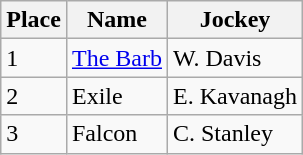<table class="wikitable">
<tr>
<th>Place</th>
<th>Name</th>
<th>Jockey</th>
</tr>
<tr>
<td>1</td>
<td><a href='#'>The Barb</a></td>
<td>W. Davis</td>
</tr>
<tr>
<td>2</td>
<td>Exile</td>
<td>E. Kavanagh</td>
</tr>
<tr>
<td>3</td>
<td>Falcon</td>
<td>C. Stanley</td>
</tr>
</table>
